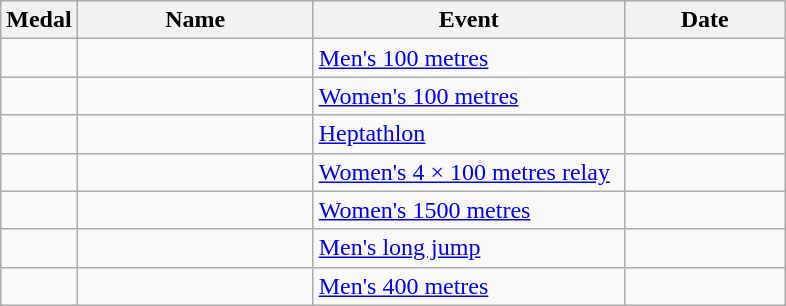<table class="wikitable sortable" style="font-size:100%">
<tr>
<th>Medal</th>
<th width=150>Name</th>
<th width=200>Event</th>
<th width=100>Date</th>
</tr>
<tr>
<td></td>
<td></td>
<td><a href='#'>Men's 100 metres</a></td>
<td></td>
</tr>
<tr>
<td></td>
<td></td>
<td><a href='#'>Women's 100 metres</a></td>
<td></td>
</tr>
<tr>
<td></td>
<td></td>
<td><a href='#'>Heptathlon</a></td>
<td></td>
</tr>
<tr>
<td></td>
<td><br></td>
<td><a href='#'>Women's 4 × 100 metres relay</a></td>
<td></td>
</tr>
<tr>
<td></td>
<td></td>
<td><a href='#'>Women's 1500 metres</a></td>
<td></td>
</tr>
<tr>
<td></td>
<td></td>
<td><a href='#'>Men's long jump</a></td>
<td></td>
</tr>
<tr>
<td></td>
<td></td>
<td><a href='#'>Men's 400 metres</a></td>
<td></td>
</tr>
</table>
